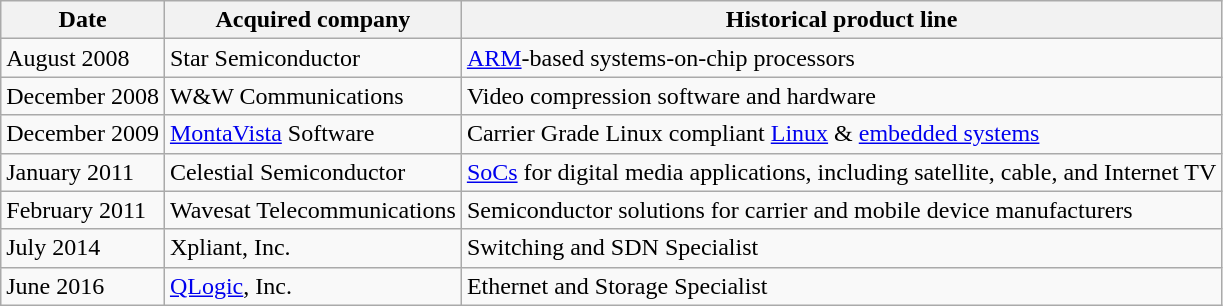<table class="wikitable">
<tr>
<th>Date</th>
<th>Acquired company</th>
<th>Historical product line</th>
</tr>
<tr>
<td>August 2008</td>
<td>Star Semiconductor</td>
<td><a href='#'>ARM</a>-based systems-on-chip processors</td>
</tr>
<tr>
<td>December 2008</td>
<td>W&W Communications</td>
<td>Video compression software and hardware</td>
</tr>
<tr>
<td>December 2009</td>
<td><a href='#'>MontaVista</a> Software</td>
<td>Carrier Grade Linux compliant <a href='#'>Linux</a> & <a href='#'>embedded systems</a></td>
</tr>
<tr>
<td>January 2011</td>
<td>Celestial Semiconductor</td>
<td><a href='#'>SoCs</a> for digital media applications, including satellite, cable, and Internet TV</td>
</tr>
<tr>
<td>February 2011</td>
<td>Wavesat Telecommunications</td>
<td>Semiconductor solutions for carrier and mobile device manufacturers</td>
</tr>
<tr>
<td>July 2014</td>
<td>Xpliant, Inc.</td>
<td>Switching and SDN Specialist</td>
</tr>
<tr>
<td>June 2016</td>
<td><a href='#'>QLogic</a>, Inc.</td>
<td>Ethernet and Storage Specialist</td>
</tr>
</table>
